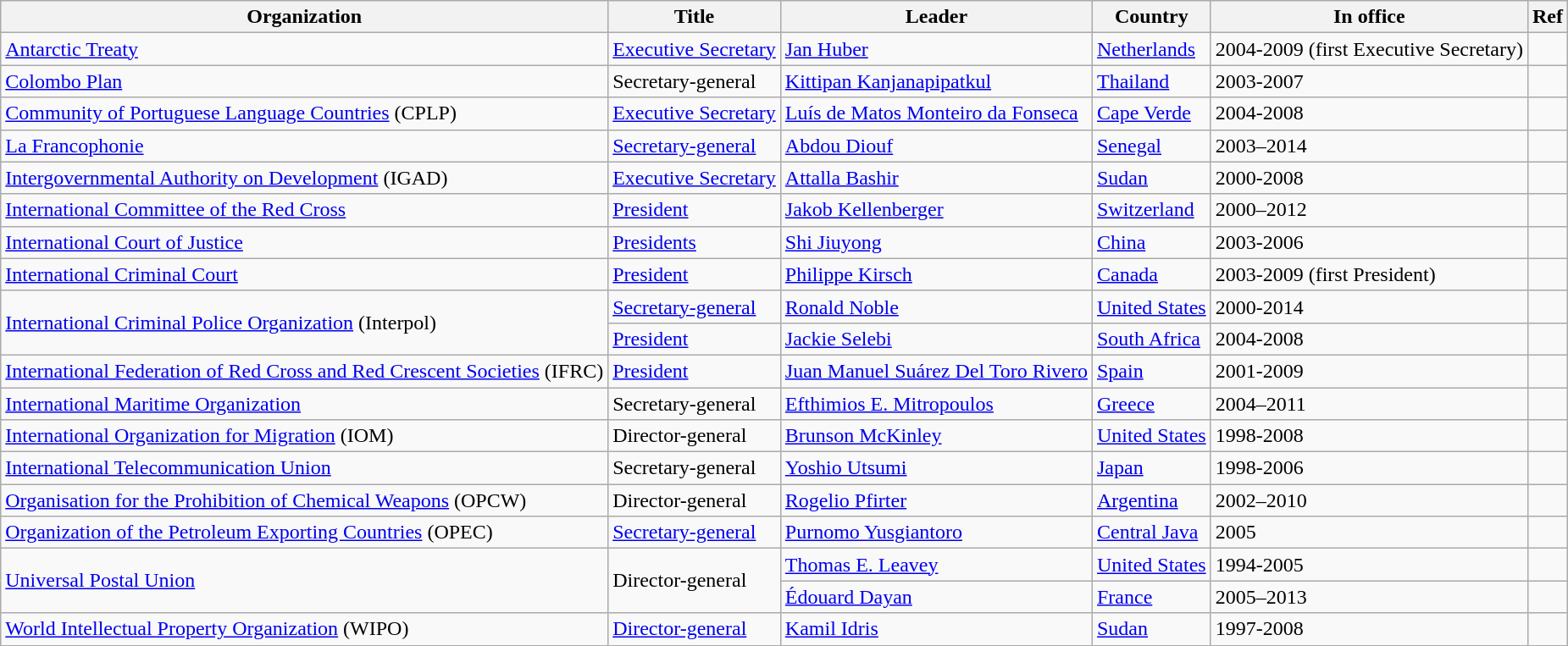<table class="wikitable unsortable">
<tr>
<th>Organization</th>
<th>Title</th>
<th>Leader</th>
<th>Country</th>
<th>In office</th>
<th>Ref</th>
</tr>
<tr>
<td><a href='#'>Antarctic Treaty</a></td>
<td><a href='#'>Executive Secretary</a></td>
<td><a href='#'>Jan Huber</a></td>
<td><a href='#'>Netherlands</a></td>
<td>2004-2009 (first Executive Secretary)</td>
<td></td>
</tr>
<tr>
<td><a href='#'>Colombo Plan</a></td>
<td>Secretary-general</td>
<td><a href='#'>Kittipan Kanjanapipatkul</a></td>
<td><a href='#'>Thailand</a></td>
<td>2003-2007</td>
<td></td>
</tr>
<tr>
<td><a href='#'>Community of Portuguese Language Countries</a> (CPLP)</td>
<td><a href='#'>Executive Secretary</a></td>
<td><a href='#'>Luís de Matos Monteiro da Fonseca</a></td>
<td><a href='#'>Cape Verde</a></td>
<td>2004-2008</td>
<td></td>
</tr>
<tr>
<td><a href='#'>La Francophonie</a></td>
<td><a href='#'>Secretary-general</a></td>
<td><a href='#'>Abdou Diouf</a></td>
<td><a href='#'>Senegal</a></td>
<td>2003–2014</td>
<td></td>
</tr>
<tr>
<td><a href='#'>Intergovernmental Authority on Development</a> (IGAD)</td>
<td><a href='#'>Executive Secretary</a></td>
<td><a href='#'>Attalla Bashir</a></td>
<td><a href='#'>Sudan</a></td>
<td>2000-2008</td>
<td></td>
</tr>
<tr>
<td><a href='#'>International Committee of the Red Cross</a></td>
<td><a href='#'>President</a></td>
<td><a href='#'>Jakob Kellenberger</a></td>
<td><a href='#'>Switzerland</a></td>
<td>2000–2012</td>
<td></td>
</tr>
<tr>
<td><a href='#'>International Court of Justice</a></td>
<td><a href='#'>Presidents</a></td>
<td><a href='#'>Shi Jiuyong</a></td>
<td><a href='#'>China</a></td>
<td>2003-2006</td>
<td></td>
</tr>
<tr>
<td><a href='#'>International Criminal Court</a></td>
<td><a href='#'>President</a></td>
<td><a href='#'>Philippe Kirsch</a></td>
<td><a href='#'>Canada</a></td>
<td>2003-2009 (first President)</td>
<td></td>
</tr>
<tr>
<td rowspan="2"><a href='#'>International Criminal Police Organization</a> (Interpol)</td>
<td><a href='#'>Secretary-general</a></td>
<td><a href='#'>Ronald Noble</a></td>
<td><a href='#'>United States</a></td>
<td>2000-2014</td>
<td></td>
</tr>
<tr>
<td><a href='#'>President</a></td>
<td><a href='#'>Jackie Selebi</a></td>
<td><a href='#'>South Africa</a></td>
<td>2004-2008</td>
<td></td>
</tr>
<tr>
<td><a href='#'>International Federation of Red Cross and Red Crescent Societies</a> (IFRC)</td>
<td><a href='#'>President</a></td>
<td><a href='#'>Juan Manuel Suárez Del Toro Rivero</a></td>
<td><a href='#'>Spain</a></td>
<td>2001-2009</td>
<td></td>
</tr>
<tr>
<td><a href='#'>International Maritime Organization</a></td>
<td>Secretary-general</td>
<td><a href='#'>Efthimios E. Mitropoulos</a></td>
<td><a href='#'>Greece</a></td>
<td>2004–2011</td>
<td></td>
</tr>
<tr>
<td><a href='#'>International Organization for Migration</a> (IOM)</td>
<td>Director-general</td>
<td><a href='#'>Brunson McKinley</a></td>
<td><a href='#'>United States</a></td>
<td>1998-2008</td>
<td></td>
</tr>
<tr>
<td><a href='#'>International Telecommunication Union</a></td>
<td>Secretary-general</td>
<td><a href='#'>Yoshio Utsumi</a></td>
<td><a href='#'>Japan</a></td>
<td>1998-2006</td>
<td></td>
</tr>
<tr>
<td><a href='#'>Organisation for the Prohibition of Chemical Weapons</a> (OPCW)</td>
<td>Director-general</td>
<td><a href='#'>Rogelio Pfirter</a></td>
<td><a href='#'>Argentina</a></td>
<td>2002–2010</td>
<td></td>
</tr>
<tr>
<td><a href='#'>Organization of the Petroleum Exporting Countries</a> (OPEC)</td>
<td><a href='#'>Secretary-general</a></td>
<td><a href='#'>Purnomo Yusgiantoro</a></td>
<td><a href='#'>Central Java</a></td>
<td>2005</td>
<td></td>
</tr>
<tr>
<td rowspan="2"><a href='#'>Universal Postal Union</a></td>
<td rowspan="2">Director-general</td>
<td><a href='#'>Thomas E. Leavey</a></td>
<td><a href='#'>United States</a></td>
<td>1994-2005</td>
<td></td>
</tr>
<tr>
<td><a href='#'>Édouard Dayan</a></td>
<td><a href='#'>France</a></td>
<td>2005–2013</td>
<td></td>
</tr>
<tr>
<td><a href='#'>World Intellectual Property Organization</a> (WIPO)</td>
<td><a href='#'>Director-general</a></td>
<td><a href='#'>Kamil Idris</a></td>
<td><a href='#'>Sudan</a></td>
<td>1997-2008</td>
<td></td>
</tr>
</table>
